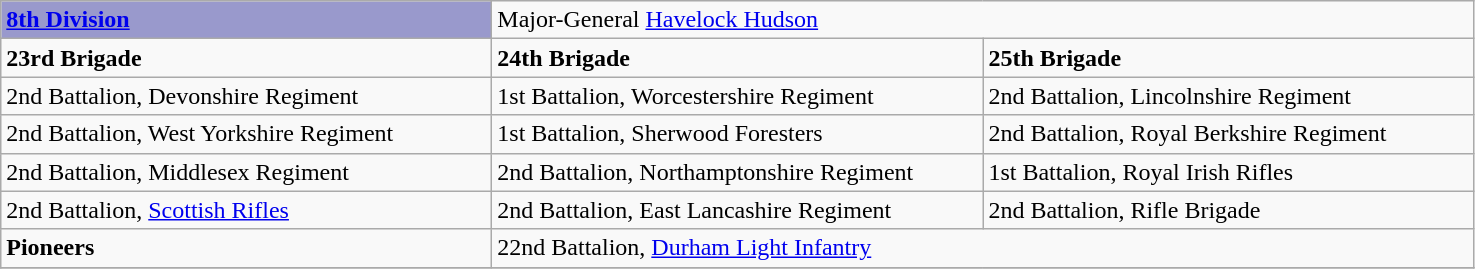<table class="wikitable">
<tr>
<td style="background:#9999CC"><strong><a href='#'>8th Division</a>  </strong></td>
<td colspan="2">Major-General <a href='#'>Havelock Hudson</a></td>
</tr>
<tr>
<td width="320pt"><strong>23rd Brigade</strong></td>
<td width="320pt"><strong>24th Brigade</strong></td>
<td width="320pt"><strong>25th Brigade</strong></td>
</tr>
<tr>
<td>2nd Battalion, Devonshire Regiment</td>
<td>1st Battalion, Worcestershire Regiment</td>
<td>2nd Battalion, Lincolnshire Regiment</td>
</tr>
<tr>
<td>2nd Battalion, West Yorkshire Regiment</td>
<td>1st Battalion, Sherwood Foresters</td>
<td>2nd Battalion, Royal Berkshire Regiment</td>
</tr>
<tr>
<td>2nd Battalion, Middlesex Regiment</td>
<td>2nd Battalion, Northamptonshire Regiment</td>
<td>1st Battalion, Royal Irish Rifles</td>
</tr>
<tr>
<td>2nd Battalion, <a href='#'>Scottish Rifles</a></td>
<td>2nd Battalion, East Lancashire Regiment</td>
<td>2nd Battalion, Rifle Brigade</td>
</tr>
<tr>
<td><strong>Pioneers</strong></td>
<td colspan="2">22nd Battalion, <a href='#'>Durham Light Infantry</a></td>
</tr>
<tr>
</tr>
</table>
